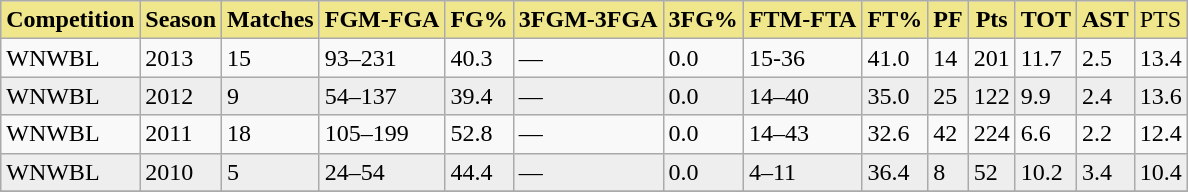<table class="wikitable" style="margin:1em auto;">
<tr style="background: khaki">
<td align=center><strong>Competition</strong></td>
<td align=center><strong>Season</strong></td>
<td align=center><strong>Matches</strong></td>
<td align=center><strong>FGM-FGA</strong></td>
<td align=center><strong>FG%</strong></td>
<td align=center><strong>3FGM-3FGA</strong></td>
<td align=center><strong>3FG%</strong></td>
<td align=center><strong>FTM-FTA</strong></td>
<td align=center><strong>FT%</strong></td>
<td align=center><strong>PF</strong></td>
<td align=center><strong>Pts</strong></td>
<td align=center><strong>TOT</strong></td>
<td align=center><strong>AST</strong></td>
<td>PTS</td>
</tr>
<tr>
<td>WNWBL</td>
<td>2013</td>
<td>15</td>
<td>93–231</td>
<td>40.3</td>
<td>—</td>
<td>0.0</td>
<td>15-36</td>
<td>41.0</td>
<td>14</td>
<td>201</td>
<td>11.7</td>
<td>2.5</td>
<td>13.4</td>
</tr>
<tr style="background: #eeeeee;">
<td>WNWBL</td>
<td>2012</td>
<td>9</td>
<td>54–137</td>
<td>39.4</td>
<td>—</td>
<td>0.0</td>
<td>14–40</td>
<td>35.0</td>
<td>25</td>
<td>122</td>
<td>9.9</td>
<td>2.4</td>
<td>13.6</td>
</tr>
<tr>
<td>WNWBL</td>
<td>2011</td>
<td>18</td>
<td>105–199</td>
<td>52.8</td>
<td>—</td>
<td>0.0</td>
<td>14–43</td>
<td>32.6</td>
<td>42</td>
<td>224</td>
<td>6.6</td>
<td>2.2</td>
<td>12.4</td>
</tr>
<tr style="background: #eeeeee;">
<td>WNWBL</td>
<td>2010</td>
<td>5</td>
<td>24–54</td>
<td>44.4</td>
<td>—</td>
<td>0.0</td>
<td>4–11</td>
<td>36.4</td>
<td>8</td>
<td>52</td>
<td>10.2</td>
<td>3.4</td>
<td>10.4</td>
</tr>
<tr>
</tr>
</table>
